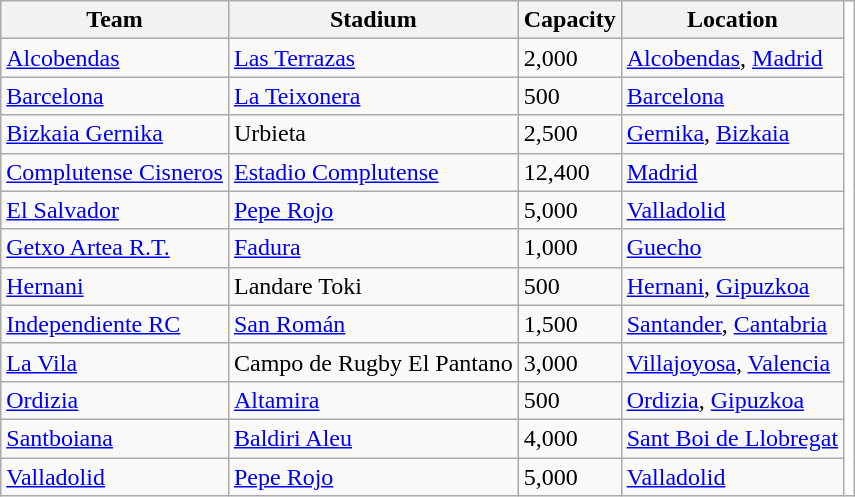<table class="wikitable sortable">
<tr>
<th>Team</th>
<th>Stadium</th>
<th>Capacity</th>
<th>Location</th>
<th style="background:white; border:none;"></th>
</tr>
<tr>
<td><a href='#'>Alcobendas</a></td>
<td><a href='#'>Las Terrazas</a></td>
<td>2,000</td>
<td><a href='#'>Alcobendas</a>, <a href='#'>Madrid</a></td>
<td rowspan="12" style="background:white; border:none;"></td>
</tr>
<tr>
<td><a href='#'>Barcelona</a></td>
<td><a href='#'>La Teixonera</a></td>
<td>500</td>
<td><a href='#'>Barcelona</a></td>
</tr>
<tr>
<td><a href='#'>Bizkaia Gernika</a></td>
<td>Urbieta</td>
<td>2,500</td>
<td><a href='#'>Gernika</a>, <a href='#'>Bizkaia</a></td>
</tr>
<tr>
<td><a href='#'>Complutense Cisneros</a></td>
<td><a href='#'>Estadio Complutense</a></td>
<td>12,400</td>
<td><a href='#'>Madrid</a></td>
</tr>
<tr>
<td><a href='#'>El Salvador</a></td>
<td><a href='#'>Pepe Rojo</a></td>
<td>5,000</td>
<td><a href='#'>Valladolid</a></td>
</tr>
<tr>
<td><a href='#'>Getxo Artea R.T.</a></td>
<td><a href='#'>Fadura</a></td>
<td>1,000</td>
<td><a href='#'>Guecho</a></td>
</tr>
<tr>
<td><a href='#'>Hernani</a></td>
<td>Landare Toki</td>
<td>500</td>
<td><a href='#'>Hernani</a>, <a href='#'>Gipuzkoa</a></td>
</tr>
<tr>
<td><a href='#'>Independiente RC</a></td>
<td><a href='#'>San Román</a></td>
<td>1,500</td>
<td><a href='#'>Santander</a>, <a href='#'>Cantabria</a></td>
</tr>
<tr>
<td><a href='#'>La Vila</a></td>
<td>Campo de Rugby El Pantano</td>
<td>3,000</td>
<td><a href='#'>Villajoyosa</a>, <a href='#'>Valencia</a></td>
</tr>
<tr>
<td><a href='#'>Ordizia</a></td>
<td><a href='#'>Altamira</a></td>
<td>500</td>
<td><a href='#'>Ordizia</a>, <a href='#'>Gipuzkoa</a></td>
</tr>
<tr>
<td><a href='#'>Santboiana</a></td>
<td><a href='#'>Baldiri Aleu</a></td>
<td>4,000</td>
<td><a href='#'>Sant Boi de Llobregat</a></td>
</tr>
<tr>
<td><a href='#'>Valladolid</a></td>
<td><a href='#'>Pepe Rojo</a></td>
<td>5,000</td>
<td><a href='#'>Valladolid</a></td>
</tr>
</table>
